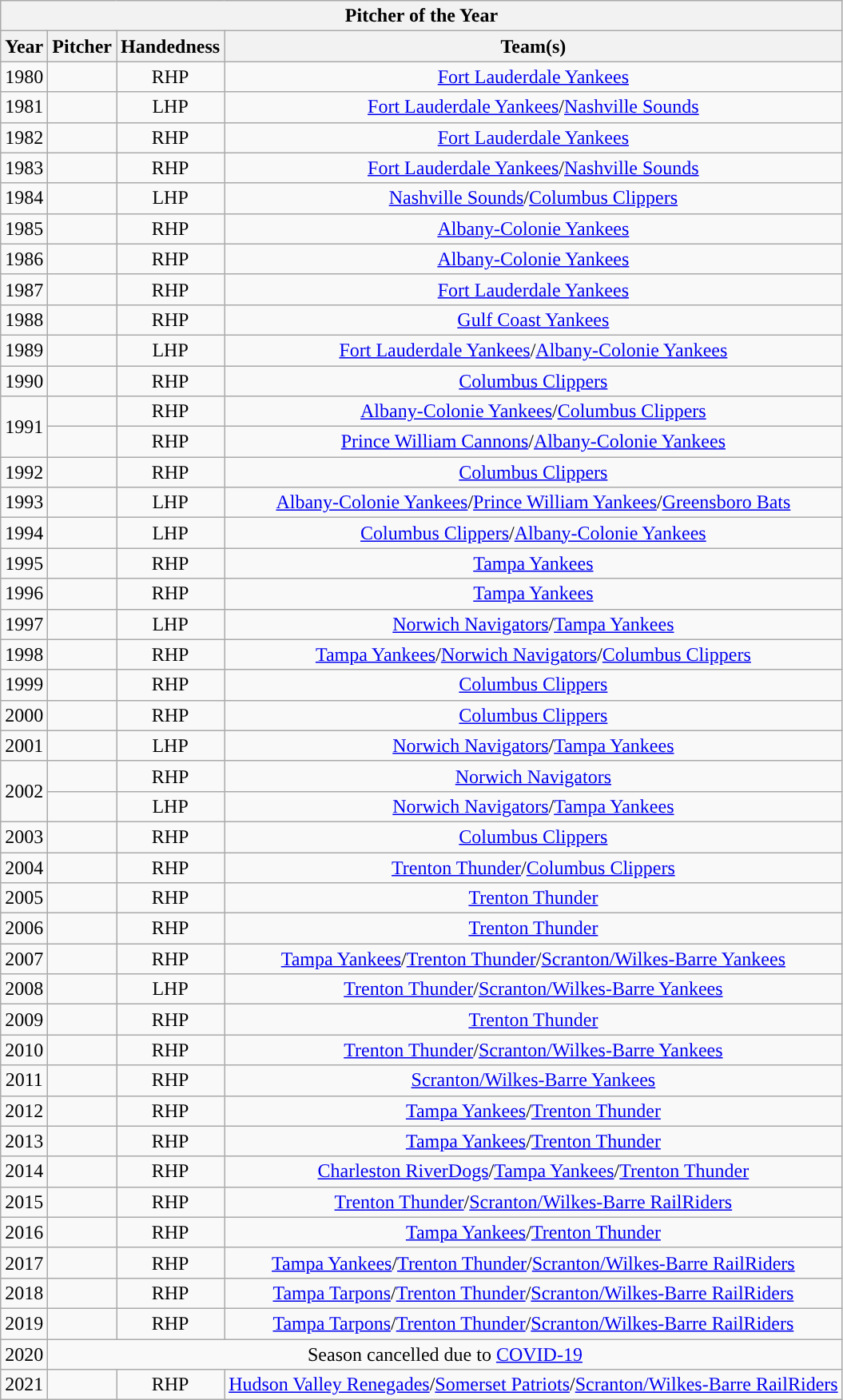<table class="wikitable" style="text-align:center;">
<tr>
<th colspan=4>Pitcher of the Year</th>
</tr>
<tr>
<th>Year</th>
<th>Pitcher</th>
<th>Handedness</th>
<th>Team(s)</th>
</tr>
<tr>
<td>1980</td>
<td></td>
<td>RHP</td>
<td><a href='#'>Fort Lauderdale Yankees</a></td>
</tr>
<tr>
<td>1981</td>
<td></td>
<td>LHP</td>
<td><a href='#'>Fort Lauderdale Yankees</a>/<a href='#'>Nashville Sounds</a></td>
</tr>
<tr>
<td>1982</td>
<td></td>
<td>RHP</td>
<td><a href='#'>Fort Lauderdale Yankees</a></td>
</tr>
<tr>
<td>1983</td>
<td></td>
<td>RHP</td>
<td><a href='#'>Fort Lauderdale Yankees</a>/<a href='#'>Nashville Sounds</a></td>
</tr>
<tr>
<td>1984</td>
<td></td>
<td>LHP</td>
<td><a href='#'>Nashville Sounds</a>/<a href='#'>Columbus Clippers</a></td>
</tr>
<tr>
<td>1985</td>
<td></td>
<td>RHP</td>
<td><a href='#'>Albany-Colonie Yankees</a></td>
</tr>
<tr>
<td>1986</td>
<td></td>
<td>RHP</td>
<td><a href='#'>Albany-Colonie Yankees</a></td>
</tr>
<tr>
<td>1987</td>
<td></td>
<td>RHP</td>
<td><a href='#'>Fort Lauderdale Yankees</a></td>
</tr>
<tr>
<td>1988</td>
<td></td>
<td>RHP</td>
<td><a href='#'>Gulf Coast Yankees</a></td>
</tr>
<tr>
<td>1989</td>
<td></td>
<td>LHP</td>
<td><a href='#'>Fort Lauderdale Yankees</a>/<a href='#'>Albany-Colonie Yankees</a></td>
</tr>
<tr>
<td>1990</td>
<td></td>
<td>RHP</td>
<td><a href='#'>Columbus Clippers</a></td>
</tr>
<tr>
<td rowspan=2>1991</td>
<td></td>
<td>RHP</td>
<td><a href='#'>Albany-Colonie Yankees</a>/<a href='#'>Columbus Clippers</a></td>
</tr>
<tr>
<td></td>
<td>RHP</td>
<td><a href='#'>Prince William Cannons</a>/<a href='#'>Albany-Colonie Yankees</a></td>
</tr>
<tr>
<td>1992</td>
<td></td>
<td>RHP</td>
<td><a href='#'>Columbus Clippers</a></td>
</tr>
<tr>
<td>1993</td>
<td></td>
<td>LHP</td>
<td><a href='#'>Albany-Colonie Yankees</a>/<a href='#'>Prince William Yankees</a>/<a href='#'>Greensboro Bats</a></td>
</tr>
<tr>
<td>1994</td>
<td></td>
<td>LHP</td>
<td><a href='#'>Columbus Clippers</a>/<a href='#'>Albany-Colonie Yankees</a></td>
</tr>
<tr>
<td>1995</td>
<td></td>
<td>RHP</td>
<td><a href='#'>Tampa Yankees</a></td>
</tr>
<tr>
<td>1996</td>
<td></td>
<td>RHP</td>
<td><a href='#'>Tampa Yankees</a></td>
</tr>
<tr>
<td>1997</td>
<td></td>
<td>LHP</td>
<td><a href='#'>Norwich Navigators</a>/<a href='#'>Tampa Yankees</a></td>
</tr>
<tr>
<td>1998</td>
<td></td>
<td>RHP</td>
<td><a href='#'>Tampa Yankees</a>/<a href='#'>Norwich Navigators</a>/<a href='#'>Columbus Clippers</a></td>
</tr>
<tr>
<td>1999</td>
<td></td>
<td>RHP</td>
<td><a href='#'>Columbus Clippers</a></td>
</tr>
<tr>
<td>2000</td>
<td></td>
<td>RHP</td>
<td><a href='#'>Columbus Clippers</a></td>
</tr>
<tr>
<td>2001</td>
<td></td>
<td>LHP</td>
<td><a href='#'>Norwich Navigators</a>/<a href='#'>Tampa Yankees</a></td>
</tr>
<tr>
<td rowspan=2>2002</td>
<td></td>
<td>RHP</td>
<td><a href='#'>Norwich Navigators</a></td>
</tr>
<tr>
<td></td>
<td>LHP</td>
<td><a href='#'>Norwich Navigators</a>/<a href='#'>Tampa Yankees</a></td>
</tr>
<tr>
<td>2003</td>
<td></td>
<td>RHP</td>
<td><a href='#'>Columbus Clippers</a></td>
</tr>
<tr>
<td>2004</td>
<td></td>
<td>RHP</td>
<td><a href='#'>Trenton Thunder</a>/<a href='#'>Columbus Clippers</a></td>
</tr>
<tr>
<td>2005</td>
<td></td>
<td>RHP</td>
<td><a href='#'>Trenton Thunder</a></td>
</tr>
<tr>
<td>2006</td>
<td></td>
<td>RHP</td>
<td><a href='#'>Trenton Thunder</a></td>
</tr>
<tr>
<td>2007</td>
<td></td>
<td>RHP</td>
<td><a href='#'>Tampa Yankees</a>/<a href='#'>Trenton Thunder</a>/<a href='#'>Scranton/Wilkes-Barre Yankees</a></td>
</tr>
<tr>
<td>2008</td>
<td></td>
<td>LHP</td>
<td><a href='#'>Trenton Thunder</a>/<a href='#'>Scranton/Wilkes-Barre Yankees</a></td>
</tr>
<tr>
<td>2009</td>
<td></td>
<td>RHP</td>
<td><a href='#'>Trenton Thunder</a></td>
</tr>
<tr>
<td>2010</td>
<td></td>
<td>RHP</td>
<td><a href='#'>Trenton Thunder</a>/<a href='#'>Scranton/Wilkes-Barre Yankees</a></td>
</tr>
<tr>
<td>2011</td>
<td></td>
<td>RHP</td>
<td><a href='#'>Scranton/Wilkes-Barre Yankees</a></td>
</tr>
<tr>
<td>2012</td>
<td></td>
<td>RHP</td>
<td><a href='#'>Tampa Yankees</a>/<a href='#'>Trenton Thunder</a></td>
</tr>
<tr>
<td>2013</td>
<td></td>
<td>RHP</td>
<td><a href='#'>Tampa Yankees</a>/<a href='#'>Trenton Thunder</a></td>
</tr>
<tr>
<td>2014</td>
<td></td>
<td>RHP</td>
<td><a href='#'>Charleston RiverDogs</a>/<a href='#'>Tampa Yankees</a>/<a href='#'>Trenton Thunder</a></td>
</tr>
<tr>
<td>2015</td>
<td></td>
<td>RHP</td>
<td><a href='#'>Trenton Thunder</a>/<a href='#'>Scranton/Wilkes-Barre RailRiders</a></td>
</tr>
<tr>
<td>2016</td>
<td></td>
<td>RHP</td>
<td><a href='#'>Tampa Yankees</a>/<a href='#'>Trenton Thunder</a></td>
</tr>
<tr>
<td>2017</td>
<td></td>
<td>RHP</td>
<td><a href='#'>Tampa Yankees</a>/<a href='#'>Trenton Thunder</a>/<a href='#'>Scranton/Wilkes-Barre RailRiders</a></td>
</tr>
<tr>
<td>2018</td>
<td></td>
<td>RHP</td>
<td><a href='#'>Tampa Tarpons</a>/<a href='#'>Trenton Thunder</a>/<a href='#'>Scranton/Wilkes-Barre RailRiders</a></td>
</tr>
<tr>
<td>2019</td>
<td></td>
<td>RHP</td>
<td><a href='#'>Tampa Tarpons</a>/<a href='#'>Trenton Thunder</a>/<a href='#'>Scranton/Wilkes-Barre RailRiders</a></td>
</tr>
<tr>
<td>2020</td>
<td colspan=3>Season cancelled due to <a href='#'>COVID-19</a></td>
</tr>
<tr>
<td>2021</td>
<td></td>
<td>RHP</td>
<td><a href='#'>Hudson Valley Renegades</a>/<a href='#'>Somerset Patriots</a>/<a href='#'>Scranton/Wilkes-Barre RailRiders</a></td>
</tr>
</table>
